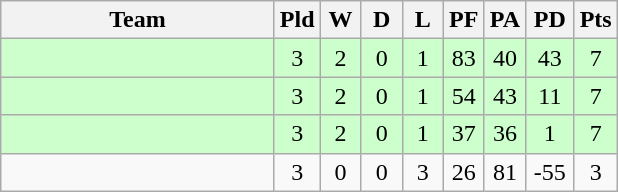<table class="wikitable" style="text-align:center;">
<tr>
<th width=175>Team</th>
<th width=20 abbr="Played">Pld</th>
<th width=20 abbr="Won">W</th>
<th width=20 abbr="Drawn">D</th>
<th width=20 abbr="Lost">L</th>
<th width=20 abbr="Points for">PF</th>
<th width=20 abbr="Points against">PA</th>
<th width=25 abbr="Points difference">PD</th>
<th width=20 abbr="Points">Pts</th>
</tr>
<tr bgcolor=ccffcc>
<td style="text-align:left;"></td>
<td>3</td>
<td>2</td>
<td>0</td>
<td>1</td>
<td>83</td>
<td>40</td>
<td>43</td>
<td>7</td>
</tr>
<tr bgcolor=ccffcc>
<td style="text-align:left;"></td>
<td>3</td>
<td>2</td>
<td>0</td>
<td>1</td>
<td>54</td>
<td>43</td>
<td>11</td>
<td>7</td>
</tr>
<tr bgcolor=ccffcc>
<td style="text-align:left;"></td>
<td>3</td>
<td>2</td>
<td>0</td>
<td>1</td>
<td>37</td>
<td>36</td>
<td>1</td>
<td>7</td>
</tr>
<tr>
<td style="text-align:left;"></td>
<td>3</td>
<td>0</td>
<td>0</td>
<td>3</td>
<td>26</td>
<td>81</td>
<td>-55</td>
<td>3</td>
</tr>
</table>
